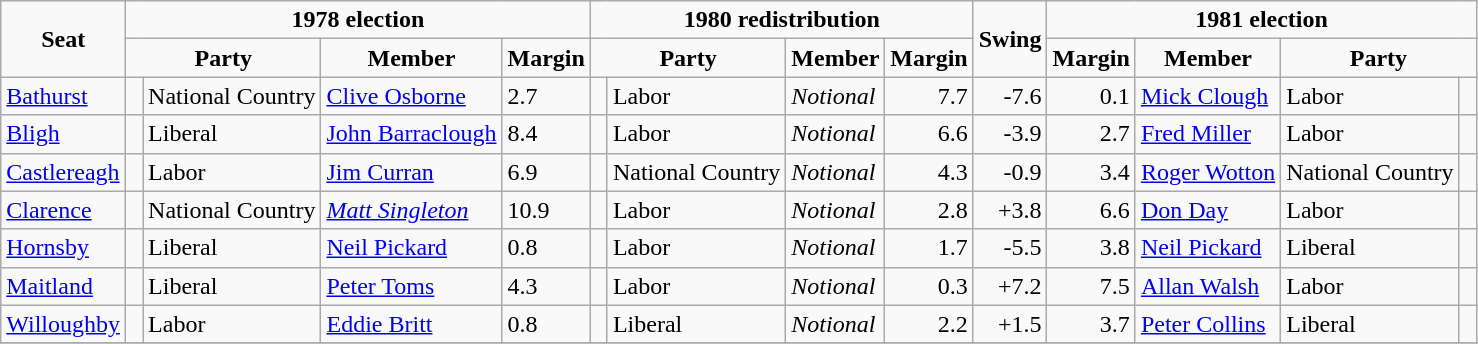<table class="wikitable">
<tr style="text-align:center">
<td rowspan="2"><strong>Seat</strong></td>
<td colspan="4"><strong>1978 election</strong></td>
<td colspan="4"><strong>1980 redistribution</strong></td>
<td rowspan="2"><strong>Swing</strong></td>
<td colspan="4"><strong>1981 election</strong></td>
</tr>
<tr style="text-align:center">
<td colspan="2"><strong>Party</strong></td>
<td><strong>Member</strong></td>
<td><strong>Margin</strong></td>
<td colspan="2"><strong>Party</strong></td>
<td><strong>Member</strong></td>
<td><strong>Margin</strong></td>
<td><strong>Margin</strong></td>
<td><strong>Member</strong></td>
<td colspan="2"><strong>Party</strong></td>
</tr>
<tr>
<td><a href='#'>Bathurst</a></td>
<td> </td>
<td>National Country</td>
<td><a href='#'>Clive Osborne</a></td>
<td>2.7</td>
<td> </td>
<td>Labor</td>
<td><em>Notional</em></td>
<td style="text-align:right;">7.7</td>
<td style="text-align:right;">-7.6</td>
<td style="text-align:right;">0.1</td>
<td><a href='#'>Mick Clough</a></td>
<td>Labor</td>
<td> </td>
</tr>
<tr>
<td><a href='#'>Bligh</a></td>
<td> </td>
<td>Liberal</td>
<td><a href='#'>John Barraclough</a></td>
<td>8.4</td>
<td> </td>
<td>Labor</td>
<td><em>Notional</em></td>
<td style="text-align:right;">6.6</td>
<td style="text-align:right;">-3.9</td>
<td style="text-align:right;">2.7</td>
<td><a href='#'>Fred Miller</a></td>
<td>Labor</td>
<td> </td>
</tr>
<tr>
<td><a href='#'>Castlereagh</a></td>
<td> </td>
<td>Labor</td>
<td><a href='#'>Jim Curran</a></td>
<td>6.9</td>
<td> </td>
<td>National Country</td>
<td><em>Notional</em></td>
<td style="text-align:right;">4.3</td>
<td style="text-align:right;">-0.9</td>
<td style="text-align:right;">3.4</td>
<td><a href='#'>Roger Wotton</a></td>
<td>National Country</td>
<td> </td>
</tr>
<tr>
<td><a href='#'>Clarence</a></td>
<td> </td>
<td>National Country</td>
<td><em><a href='#'>Matt Singleton</a></em></td>
<td>10.9</td>
<td> </td>
<td>Labor</td>
<td><em>Notional</em></td>
<td style="text-align:right;">2.8</td>
<td style="text-align:right;">+3.8</td>
<td style="text-align:right;">6.6</td>
<td><a href='#'>Don Day</a></td>
<td>Labor</td>
<td> </td>
</tr>
<tr>
<td><a href='#'>Hornsby</a></td>
<td> </td>
<td>Liberal</td>
<td><a href='#'>Neil Pickard</a></td>
<td>0.8</td>
<td> </td>
<td>Labor</td>
<td><em>Notional</em></td>
<td style="text-align:right;">1.7</td>
<td style="text-align:right;">-5.5</td>
<td style="text-align:right;">3.8</td>
<td><a href='#'>Neil Pickard</a></td>
<td>Liberal</td>
<td> </td>
</tr>
<tr>
<td><a href='#'>Maitland</a></td>
<td> </td>
<td>Liberal</td>
<td><a href='#'>Peter Toms</a></td>
<td>4.3</td>
<td> </td>
<td>Labor</td>
<td><em>Notional</em></td>
<td style="text-align:right;">0.3</td>
<td style="text-align:right;">+7.2</td>
<td style="text-align:right;">7.5</td>
<td><a href='#'>Allan Walsh</a></td>
<td>Labor</td>
<td> </td>
</tr>
<tr>
<td><a href='#'>Willoughby</a></td>
<td> </td>
<td>Labor</td>
<td><a href='#'>Eddie Britt</a></td>
<td>0.8</td>
<td> </td>
<td>Liberal</td>
<td><em>Notional</em></td>
<td style="text-align:right;">2.2</td>
<td style="text-align:right;">+1.5</td>
<td style="text-align:right;">3.7</td>
<td><a href='#'>Peter Collins</a></td>
<td>Liberal</td>
<td> </td>
</tr>
<tr>
</tr>
</table>
